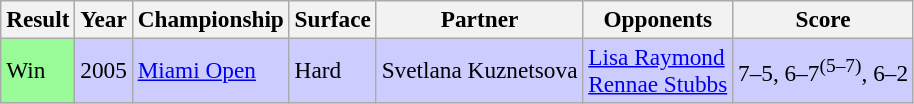<table class="sortable wikitable" style=font-size:97%>
<tr>
<th>Result</th>
<th>Year</th>
<th>Championship</th>
<th>Surface</th>
<th>Partner</th>
<th>Opponents</th>
<th>Score</th>
</tr>
<tr bgcolor=CCCCFF>
<td style="background:#98fb98;">Win</td>
<td>2005</td>
<td><a href='#'>Miami Open</a></td>
<td>Hard</td>
<td> Svetlana Kuznetsova</td>
<td> <a href='#'>Lisa Raymond</a><br> <a href='#'>Rennae Stubbs</a></td>
<td>7–5, 6–7<sup>(5–7)</sup>, 6–2</td>
</tr>
</table>
